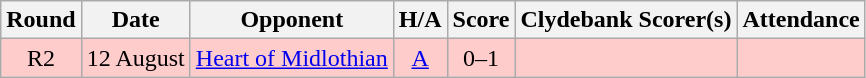<table class="wikitable" style="text-align:center">
<tr>
<th>Round</th>
<th>Date</th>
<th>Opponent</th>
<th>H/A</th>
<th>Score</th>
<th>Clydebank Scorer(s)</th>
<th>Attendance</th>
</tr>
<tr bgcolor=#FFCCCC>
<td>R2</td>
<td align=left>12 August</td>
<td align=left><a href='#'>Heart of Midlothian</a></td>
<td><a href='#'>A</a></td>
<td>0–1</td>
<td align=left></td>
<td></td>
</tr>
</table>
